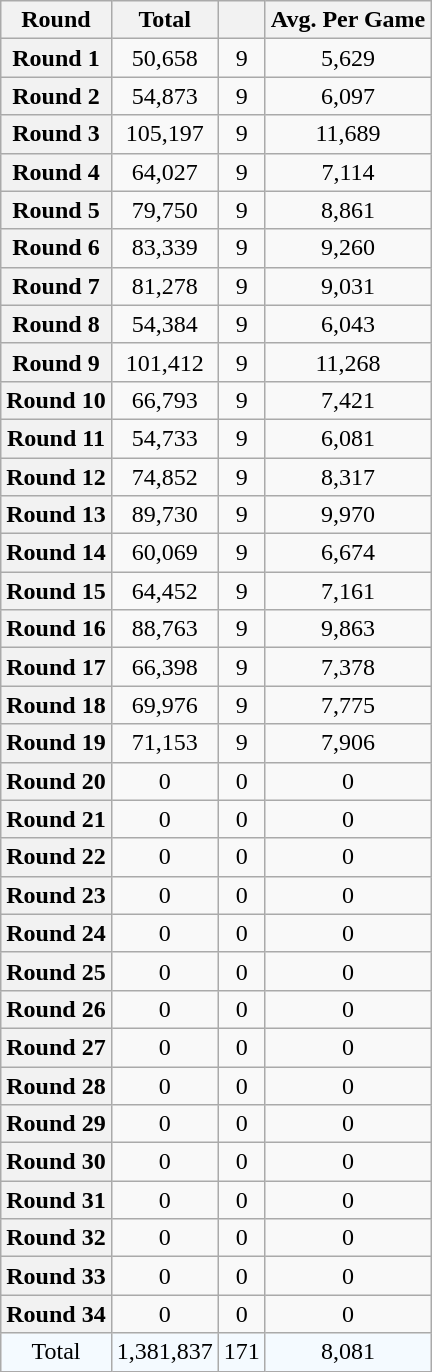<table class="wikitable plainrowheaders sortable" style="text-align:center;">
<tr>
<th>Round</th>
<th>Total</th>
<th></th>
<th>Avg. Per Game</th>
</tr>
<tr>
<th scope='row'>Round 1</th>
<td>50,658</td>
<td>9</td>
<td>5,629</td>
</tr>
<tr>
<th scope='row'>Round 2</th>
<td>54,873</td>
<td>9</td>
<td>6,097</td>
</tr>
<tr>
<th scope='row'>Round 3</th>
<td>105,197</td>
<td>9</td>
<td>11,689</td>
</tr>
<tr>
<th scope='row'>Round 4</th>
<td>64,027</td>
<td>9</td>
<td>7,114</td>
</tr>
<tr>
<th scope='row'>Round 5</th>
<td>79,750</td>
<td>9</td>
<td>8,861</td>
</tr>
<tr>
<th scope='row'>Round 6</th>
<td>83,339</td>
<td>9</td>
<td>9,260</td>
</tr>
<tr>
<th scope='row'>Round 7</th>
<td>81,278</td>
<td>9</td>
<td>9,031</td>
</tr>
<tr>
<th scope='row'>Round 8</th>
<td>54,384</td>
<td>9</td>
<td>6,043</td>
</tr>
<tr>
<th scope='row'>Round 9</th>
<td>101,412</td>
<td>9</td>
<td>11,268</td>
</tr>
<tr>
<th scope='row'>Round 10</th>
<td>66,793</td>
<td>9</td>
<td>7,421</td>
</tr>
<tr>
<th scope='row'>Round 11</th>
<td>54,733</td>
<td>9</td>
<td>6,081</td>
</tr>
<tr>
<th scope='row'>Round 12</th>
<td>74,852</td>
<td>9</td>
<td>8,317</td>
</tr>
<tr>
<th scope='row'>Round 13</th>
<td>89,730</td>
<td>9</td>
<td>9,970</td>
</tr>
<tr>
<th scope='row'>Round 14</th>
<td>60,069</td>
<td>9</td>
<td>6,674</td>
</tr>
<tr>
<th scope='row'>Round 15</th>
<td>64,452</td>
<td>9</td>
<td>7,161</td>
</tr>
<tr>
<th scope='row'>Round 16</th>
<td>88,763</td>
<td>9</td>
<td>9,863</td>
</tr>
<tr>
<th scope='row'>Round 17</th>
<td>66,398</td>
<td>9</td>
<td>7,378</td>
</tr>
<tr>
<th scope='row'>Round 18</th>
<td>69,976</td>
<td>9</td>
<td>7,775</td>
</tr>
<tr>
<th scope='row'>Round 19</th>
<td>71,153</td>
<td>9</td>
<td>7,906</td>
</tr>
<tr>
<th scope='row'>Round 20</th>
<td>0</td>
<td>0</td>
<td>0</td>
</tr>
<tr>
<th scope='row'>Round 21</th>
<td>0</td>
<td>0</td>
<td>0</td>
</tr>
<tr>
<th scope='row'>Round 22</th>
<td>0</td>
<td>0</td>
<td>0</td>
</tr>
<tr>
<th scope='row'>Round 23</th>
<td>0</td>
<td>0</td>
<td>0</td>
</tr>
<tr>
<th scope='row'>Round 24</th>
<td>0</td>
<td>0</td>
<td>0</td>
</tr>
<tr>
<th scope='row'>Round 25</th>
<td>0</td>
<td>0</td>
<td>0</td>
</tr>
<tr>
<th scope='row'>Round 26</th>
<td>0</td>
<td>0</td>
<td>0</td>
</tr>
<tr>
<th scope='row'>Round 27</th>
<td>0</td>
<td>0</td>
<td>0</td>
</tr>
<tr>
<th scope='row'>Round 28</th>
<td>0</td>
<td>0</td>
<td>0</td>
</tr>
<tr>
<th scope='row'>Round 29</th>
<td>0</td>
<td>0</td>
<td>0</td>
</tr>
<tr>
<th scope='row'>Round 30</th>
<td>0</td>
<td>0</td>
<td>0</td>
</tr>
<tr>
<th scope='row'>Round 31</th>
<td>0</td>
<td>0</td>
<td>0</td>
</tr>
<tr>
<th scope='row'>Round 32</th>
<td>0</td>
<td>0</td>
<td>0</td>
</tr>
<tr>
<th scope='row'>Round 33</th>
<td>0</td>
<td>0</td>
<td>0</td>
</tr>
<tr>
<th scope='row'>Round 34</th>
<td>0</td>
<td>0</td>
<td>0</td>
</tr>
<tr style="background:#f4faff;">
<td>Total</td>
<td>1,381,837</td>
<td>171</td>
<td>8,081</td>
</tr>
</table>
